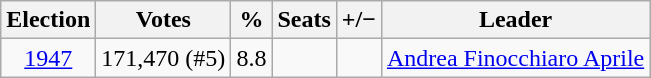<table class=wikitable style=text-align:center>
<tr>
<th>Election</th>
<th>Votes</th>
<th>%</th>
<th>Seats</th>
<th>+/−</th>
<th>Leader</th>
</tr>
<tr>
<td><a href='#'>1947</a></td>
<td>171,470 (#5)</td>
<td>8.8</td>
<td></td>
<td></td>
<td><a href='#'>Andrea Finocchiaro Aprile</a></td>
</tr>
</table>
